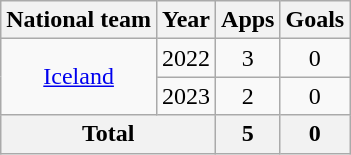<table class="wikitable" style="text-align:center">
<tr>
<th>National team</th>
<th>Year</th>
<th>Apps</th>
<th>Goals</th>
</tr>
<tr>
<td rowspan="2"><a href='#'>Iceland</a></td>
<td>2022</td>
<td>3</td>
<td>0</td>
</tr>
<tr>
<td>2023</td>
<td>2</td>
<td>0</td>
</tr>
<tr>
<th colspan="2">Total</th>
<th>5</th>
<th>0</th>
</tr>
</table>
